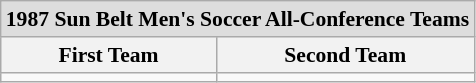<table class="wikitable" style="white-space:nowrap; font-size:90%;">
<tr>
<td colspan="7" style="text-align:center; background:#ddd;"><strong>1987 Sun Belt Men's Soccer All-Conference Teams</strong></td>
</tr>
<tr>
<th>First Team</th>
<th>Second Team</th>
</tr>
<tr>
<td></td>
<td></td>
</tr>
</table>
